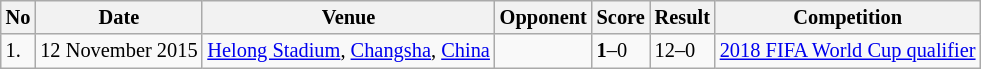<table class="wikitable" style="font-size:85%;">
<tr>
<th>No</th>
<th>Date</th>
<th>Venue</th>
<th>Opponent</th>
<th>Score</th>
<th>Result</th>
<th>Competition</th>
</tr>
<tr>
<td>1.</td>
<td>12 November 2015</td>
<td><a href='#'>Helong Stadium</a>, <a href='#'>Changsha</a>, <a href='#'>China</a></td>
<td></td>
<td><strong>1</strong>–0</td>
<td>12–0</td>
<td><a href='#'>2018 FIFA World Cup qualifier</a></td>
</tr>
</table>
